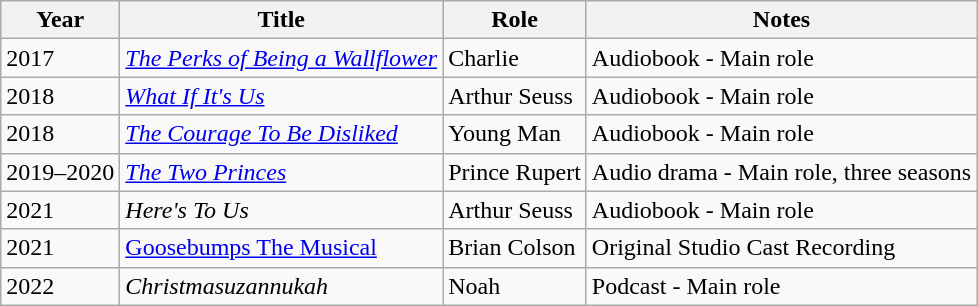<table class="wikitable sortable">
<tr>
<th>Year</th>
<th>Title</th>
<th>Role</th>
<th>Notes</th>
</tr>
<tr>
<td>2017</td>
<td><em><a href='#'>The Perks of Being a Wallflower</a></em></td>
<td>Charlie</td>
<td>Audiobook - Main role</td>
</tr>
<tr>
<td>2018</td>
<td><em><a href='#'>What If It's Us</a></em></td>
<td>Arthur Seuss</td>
<td>Audiobook - Main role</td>
</tr>
<tr>
<td>2018</td>
<td><em><a href='#'>The Courage To Be Disliked</a></em></td>
<td>Young Man</td>
<td>Audiobook - Main role</td>
</tr>
<tr>
<td>2019–2020</td>
<td><em><a href='#'>The Two Princes</a></em></td>
<td>Prince Rupert</td>
<td>Audio drama - Main role, three seasons</td>
</tr>
<tr>
<td>2021</td>
<td><em>Here's To Us</em></td>
<td>Arthur Seuss</td>
<td>Audiobook - Main role</td>
</tr>
<tr>
<td>2021</td>
<td><a href='#'>Goosebumps The Musical</a></td>
<td>Brian Colson</td>
<td>Original Studio Cast Recording</td>
</tr>
<tr>
<td>2022</td>
<td><em>Christmasuzannukah</em></td>
<td>Noah</td>
<td>Podcast - Main role</td>
</tr>
</table>
